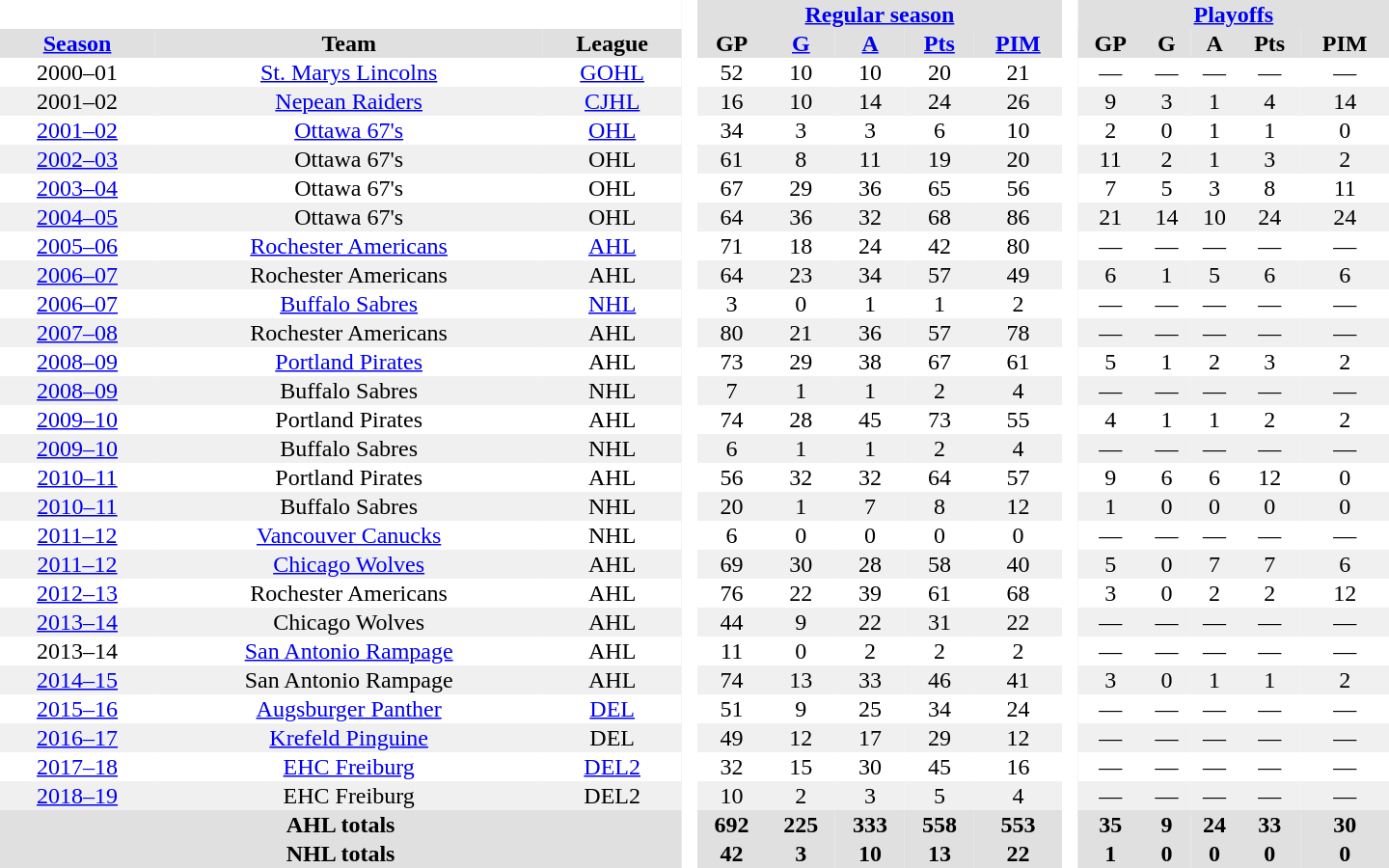<table border="0" cellpadding="1" cellspacing="0" style="text-align:center; width:60em;">
<tr style="background:#e0e0e0;">
<th colspan="3"  bgcolor="#ffffff"> </th>
<th rowspan="100" bgcolor="#ffffff"> </th>
<th colspan="5"><a href='#'>Regular season</a></th>
<th rowspan="100" bgcolor="#ffffff"> </th>
<th colspan="5"><a href='#'>Playoffs</a></th>
</tr>
<tr style="background:#e0e0e0;">
<th><a href='#'>Season</a></th>
<th>Team</th>
<th>League</th>
<th>GP</th>
<th><a href='#'>G</a></th>
<th><a href='#'>A</a></th>
<th><a href='#'>Pts</a></th>
<th><a href='#'>PIM</a></th>
<th>GP</th>
<th>G</th>
<th>A</th>
<th>Pts</th>
<th>PIM</th>
</tr>
<tr>
<td>2000–01</td>
<td><a href='#'>St. Marys Lincolns</a></td>
<td><a href='#'>GOHL</a></td>
<td>52</td>
<td>10</td>
<td>10</td>
<td>20</td>
<td>21</td>
<td>—</td>
<td>—</td>
<td>—</td>
<td>—</td>
<td>—</td>
</tr>
<tr bgcolor="#f0f0f0">
<td>2001–02</td>
<td><a href='#'>Nepean Raiders</a></td>
<td><a href='#'>CJHL</a></td>
<td>16</td>
<td>10</td>
<td>14</td>
<td>24</td>
<td>26</td>
<td>9</td>
<td>3</td>
<td>1</td>
<td>4</td>
<td>14</td>
</tr>
<tr>
<td><a href='#'>2001–02</a></td>
<td><a href='#'>Ottawa 67's</a></td>
<td><a href='#'>OHL</a></td>
<td>34</td>
<td>3</td>
<td>3</td>
<td>6</td>
<td>10</td>
<td>2</td>
<td>0</td>
<td>1</td>
<td>1</td>
<td>0</td>
</tr>
<tr bgcolor="#f0f0f0">
<td><a href='#'>2002–03</a></td>
<td>Ottawa 67's</td>
<td>OHL</td>
<td>61</td>
<td>8</td>
<td>11</td>
<td>19</td>
<td>20</td>
<td>11</td>
<td>2</td>
<td>1</td>
<td>3</td>
<td>2</td>
</tr>
<tr>
<td><a href='#'>2003–04</a></td>
<td>Ottawa 67's</td>
<td>OHL</td>
<td>67</td>
<td>29</td>
<td>36</td>
<td>65</td>
<td>56</td>
<td>7</td>
<td>5</td>
<td>3</td>
<td>8</td>
<td>11</td>
</tr>
<tr bgcolor="#f0f0f0">
<td><a href='#'>2004–05</a></td>
<td>Ottawa 67's</td>
<td>OHL</td>
<td>64</td>
<td>36</td>
<td>32</td>
<td>68</td>
<td>86</td>
<td>21</td>
<td>14</td>
<td>10</td>
<td>24</td>
<td>24</td>
</tr>
<tr>
<td><a href='#'>2005–06</a></td>
<td><a href='#'>Rochester Americans</a></td>
<td><a href='#'>AHL</a></td>
<td>71</td>
<td>18</td>
<td>24</td>
<td>42</td>
<td>80</td>
<td>—</td>
<td>—</td>
<td>—</td>
<td>—</td>
<td>—</td>
</tr>
<tr bgcolor="#f0f0f0">
<td><a href='#'>2006–07</a></td>
<td>Rochester Americans</td>
<td>AHL</td>
<td>64</td>
<td>23</td>
<td>34</td>
<td>57</td>
<td>49</td>
<td>6</td>
<td>1</td>
<td>5</td>
<td>6</td>
<td>6</td>
</tr>
<tr>
<td><a href='#'>2006–07</a></td>
<td><a href='#'>Buffalo Sabres</a></td>
<td><a href='#'>NHL</a></td>
<td>3</td>
<td>0</td>
<td>1</td>
<td>1</td>
<td>2</td>
<td>—</td>
<td>—</td>
<td>—</td>
<td>—</td>
<td>—</td>
</tr>
<tr bgcolor="#f0f0f0">
<td><a href='#'>2007–08</a></td>
<td>Rochester Americans</td>
<td>AHL</td>
<td>80</td>
<td>21</td>
<td>36</td>
<td>57</td>
<td>78</td>
<td>—</td>
<td>—</td>
<td>—</td>
<td>—</td>
<td>—</td>
</tr>
<tr>
<td><a href='#'>2008–09</a></td>
<td><a href='#'>Portland Pirates</a></td>
<td>AHL</td>
<td>73</td>
<td>29</td>
<td>38</td>
<td>67</td>
<td>61</td>
<td>5</td>
<td>1</td>
<td>2</td>
<td>3</td>
<td>2</td>
</tr>
<tr bgcolor="#f0f0f0">
<td><a href='#'>2008–09</a></td>
<td>Buffalo Sabres</td>
<td>NHL</td>
<td>7</td>
<td>1</td>
<td>1</td>
<td>2</td>
<td>4</td>
<td>—</td>
<td>—</td>
<td>—</td>
<td>—</td>
<td>—</td>
</tr>
<tr>
<td><a href='#'>2009–10</a></td>
<td>Portland Pirates</td>
<td>AHL</td>
<td>74</td>
<td>28</td>
<td>45</td>
<td>73</td>
<td>55</td>
<td>4</td>
<td>1</td>
<td>1</td>
<td>2</td>
<td>2</td>
</tr>
<tr bgcolor="#f0f0f0">
<td><a href='#'>2009–10</a></td>
<td>Buffalo Sabres</td>
<td>NHL</td>
<td>6</td>
<td>1</td>
<td>1</td>
<td>2</td>
<td>4</td>
<td>—</td>
<td>—</td>
<td>—</td>
<td>—</td>
<td>—</td>
</tr>
<tr>
<td><a href='#'>2010–11</a></td>
<td>Portland Pirates</td>
<td>AHL</td>
<td>56</td>
<td>32</td>
<td>32</td>
<td>64</td>
<td>57</td>
<td>9</td>
<td>6</td>
<td>6</td>
<td>12</td>
<td>0</td>
</tr>
<tr bgcolor="#f0f0f0">
<td><a href='#'>2010–11</a></td>
<td>Buffalo Sabres</td>
<td>NHL</td>
<td>20</td>
<td>1</td>
<td>7</td>
<td>8</td>
<td>12</td>
<td>1</td>
<td>0</td>
<td>0</td>
<td>0</td>
<td>0</td>
</tr>
<tr>
<td><a href='#'>2011–12</a></td>
<td><a href='#'>Vancouver Canucks</a></td>
<td>NHL</td>
<td>6</td>
<td>0</td>
<td>0</td>
<td>0</td>
<td>0</td>
<td>—</td>
<td>—</td>
<td>—</td>
<td>—</td>
<td>—</td>
</tr>
<tr bgcolor="#f0f0f0">
<td><a href='#'>2011–12</a></td>
<td><a href='#'>Chicago Wolves</a></td>
<td>AHL</td>
<td>69</td>
<td>30</td>
<td>28</td>
<td>58</td>
<td>40</td>
<td>5</td>
<td>0</td>
<td>7</td>
<td>7</td>
<td>6</td>
</tr>
<tr>
<td><a href='#'>2012–13</a></td>
<td>Rochester Americans</td>
<td>AHL</td>
<td>76</td>
<td>22</td>
<td>39</td>
<td>61</td>
<td>68</td>
<td>3</td>
<td>0</td>
<td>2</td>
<td>2</td>
<td>12</td>
</tr>
<tr bgcolor="#f0f0f0">
<td><a href='#'>2013–14</a></td>
<td>Chicago Wolves</td>
<td>AHL</td>
<td>44</td>
<td>9</td>
<td>22</td>
<td>31</td>
<td>22</td>
<td>—</td>
<td>—</td>
<td>—</td>
<td>—</td>
<td>—</td>
</tr>
<tr>
<td>2013–14</td>
<td><a href='#'>San Antonio Rampage</a></td>
<td>AHL</td>
<td>11</td>
<td>0</td>
<td>2</td>
<td>2</td>
<td>2</td>
<td>—</td>
<td>—</td>
<td>—</td>
<td>—</td>
<td>—</td>
</tr>
<tr bgcolor="#f0f0f0">
<td><a href='#'>2014–15</a></td>
<td>San Antonio Rampage</td>
<td>AHL</td>
<td>74</td>
<td>13</td>
<td>33</td>
<td>46</td>
<td>41</td>
<td>3</td>
<td>0</td>
<td>1</td>
<td>1</td>
<td>2</td>
</tr>
<tr>
<td><a href='#'>2015–16</a></td>
<td><a href='#'>Augsburger Panther</a></td>
<td><a href='#'>DEL</a></td>
<td>51</td>
<td>9</td>
<td>25</td>
<td>34</td>
<td>24</td>
<td>—</td>
<td>—</td>
<td>—</td>
<td>—</td>
<td>—</td>
</tr>
<tr bgcolor="#f0f0f0">
<td><a href='#'>2016–17</a></td>
<td><a href='#'>Krefeld Pinguine</a></td>
<td>DEL</td>
<td>49</td>
<td>12</td>
<td>17</td>
<td>29</td>
<td>12</td>
<td>—</td>
<td>—</td>
<td>—</td>
<td>—</td>
<td>—</td>
</tr>
<tr>
<td><a href='#'>2017–18</a></td>
<td><a href='#'>EHC Freiburg</a></td>
<td><a href='#'>DEL2</a></td>
<td>32</td>
<td>15</td>
<td>30</td>
<td>45</td>
<td>16</td>
<td>—</td>
<td>—</td>
<td>—</td>
<td>—</td>
<td>—</td>
</tr>
<tr bgcolor="#f0f0f0">
<td><a href='#'>2018–19</a></td>
<td>EHC Freiburg</td>
<td>DEL2</td>
<td>10</td>
<td>2</td>
<td>3</td>
<td>5</td>
<td>4</td>
<td>—</td>
<td>—</td>
<td>—</td>
<td>—</td>
<td>—</td>
</tr>
<tr bgcolor="#e0e0e0">
<th colspan="3">AHL totals</th>
<th>692</th>
<th>225</th>
<th>333</th>
<th>558</th>
<th>553</th>
<th>35</th>
<th>9</th>
<th>24</th>
<th>33</th>
<th>30</th>
</tr>
<tr bgcolor="#e0e0e0">
<th colspan="3">NHL totals</th>
<th>42</th>
<th>3</th>
<th>10</th>
<th>13</th>
<th>22</th>
<th>1</th>
<th>0</th>
<th>0</th>
<th>0</th>
<th>0</th>
</tr>
</table>
